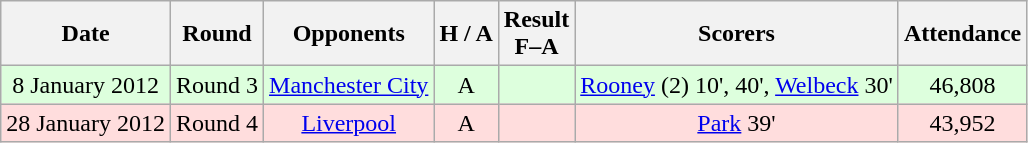<table class="wikitable" style="text-align:center">
<tr>
<th>Date</th>
<th>Round</th>
<th>Opponents</th>
<th>H / A</th>
<th>Result<br>F–A</th>
<th>Scorers</th>
<th>Attendance</th>
</tr>
<tr bgcolor="ddffdd">
<td>8 January 2012</td>
<td>Round 3</td>
<td><a href='#'>Manchester City</a></td>
<td>A</td>
<td></td>
<td><a href='#'>Rooney</a> (2) 10', 40', <a href='#'>Welbeck</a> 30'</td>
<td>46,808</td>
</tr>
<tr bgcolor="ffdddd">
<td>28 January 2012</td>
<td>Round 4</td>
<td><a href='#'>Liverpool</a></td>
<td>A</td>
<td></td>
<td><a href='#'>Park</a> 39'</td>
<td>43,952</td>
</tr>
</table>
